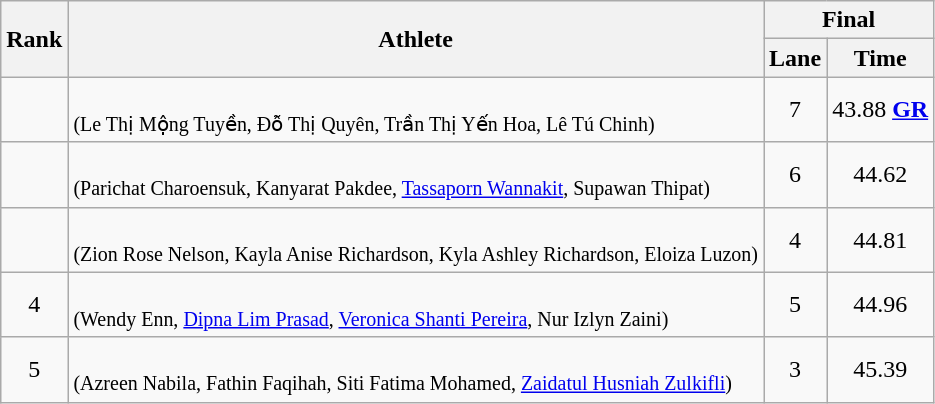<table class="wikitable sortable"  style="text-align:center">
<tr>
<th rowspan="2" data-sort-type=number>Rank</th>
<th rowspan="2">Athlete</th>
<th colspan="2">Final</th>
</tr>
<tr>
<th>Lane</th>
<th>Time</th>
</tr>
<tr>
<td></td>
<td align="left"><br><small>(Le Thị Mộng Tuyền, Đỗ Thị Quyên, Trần Thị Yến Hoa, Lê Tú Chinh)</small></td>
<td>7</td>
<td>43.88 <strong><a href='#'>GR</a></strong></td>
</tr>
<tr>
<td></td>
<td align="left"><br><small>(Parichat Charoensuk, Kanyarat Pakdee, <a href='#'>Tassaporn Wannakit</a>, Supawan Thipat)</small></td>
<td>6</td>
<td>44.62</td>
</tr>
<tr>
<td></td>
<td align="left"><br><small>(Zion Rose Nelson, Kayla Anise Richardson, Kyla Ashley Richardson, Eloiza Luzon)</small></td>
<td>4</td>
<td>44.81</td>
</tr>
<tr>
<td>4</td>
<td align="left"><br><small>(Wendy Enn, <a href='#'>Dipna Lim Prasad</a>, <a href='#'>Veronica Shanti Pereira</a>, Nur Izlyn Zaini)</small></td>
<td>5</td>
<td>44.96</td>
</tr>
<tr>
<td>5</td>
<td align="left"><br><small>(Azreen Nabila, Fathin Faqihah, Siti Fatima Mohamed, <a href='#'>Zaidatul Husniah Zulkifli</a>)</small></td>
<td>3</td>
<td>45.39</td>
</tr>
</table>
